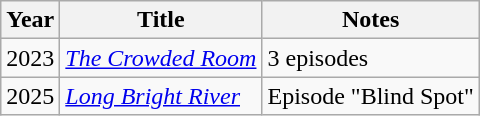<table class="wikitable">
<tr>
<th>Year</th>
<th>Title</th>
<th>Notes</th>
</tr>
<tr>
<td>2023</td>
<td><em><a href='#'>The Crowded Room</a></em></td>
<td>3 episodes</td>
</tr>
<tr>
<td>2025</td>
<td><em><a href='#'>Long Bright River</a></em></td>
<td>Episode "Blind Spot"</td>
</tr>
</table>
